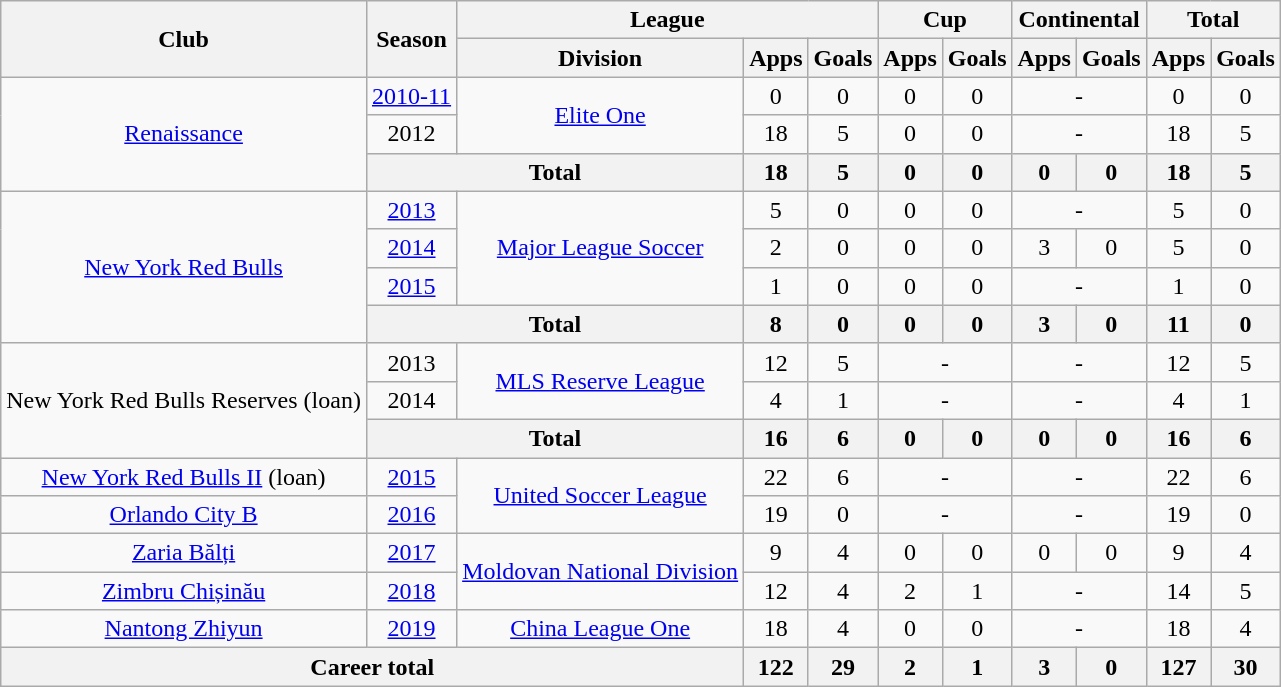<table class="wikitable" style="text-align: center;">
<tr>
<th rowspan="2">Club</th>
<th rowspan="2">Season</th>
<th colspan="3">League</th>
<th colspan="2">Cup</th>
<th colspan="2">Continental</th>
<th colspan="2">Total</th>
</tr>
<tr>
<th>Division</th>
<th>Apps</th>
<th>Goals</th>
<th>Apps</th>
<th>Goals</th>
<th>Apps</th>
<th>Goals</th>
<th>Apps</th>
<th>Goals</th>
</tr>
<tr>
<td rowspan=3><a href='#'>Renaissance</a></td>
<td><a href='#'>2010-11</a></td>
<td rowspan=2><a href='#'>Elite One</a></td>
<td>0</td>
<td>0</td>
<td>0</td>
<td>0</td>
<td colspan="2">-</td>
<td>0</td>
<td>0</td>
</tr>
<tr>
<td>2012</td>
<td>18</td>
<td>5</td>
<td>0</td>
<td>0</td>
<td colspan="2">-</td>
<td>18</td>
<td>5</td>
</tr>
<tr>
<th colspan="2">Total</th>
<th>18</th>
<th>5</th>
<th>0</th>
<th>0</th>
<th>0</th>
<th>0</th>
<th>18</th>
<th>5</th>
</tr>
<tr>
<td rowspan="4"><a href='#'>New York Red Bulls</a></td>
<td><a href='#'>2013</a></td>
<td rowspan="3"><a href='#'>Major League Soccer</a></td>
<td>5</td>
<td>0</td>
<td>0</td>
<td>0</td>
<td colspan="2">-</td>
<td>5</td>
<td>0</td>
</tr>
<tr>
<td><a href='#'>2014</a></td>
<td>2</td>
<td>0</td>
<td>0</td>
<td>0</td>
<td>3</td>
<td>0</td>
<td>5</td>
<td>0</td>
</tr>
<tr>
<td><a href='#'>2015</a></td>
<td>1</td>
<td>0</td>
<td>0</td>
<td>0</td>
<td colspan="2">-</td>
<td>1</td>
<td>0</td>
</tr>
<tr>
<th colspan="2">Total</th>
<th>8</th>
<th>0</th>
<th>0</th>
<th>0</th>
<th>3</th>
<th>0</th>
<th>11</th>
<th>0</th>
</tr>
<tr>
<td rowspan=3>New York Red Bulls Reserves (loan)</td>
<td>2013</td>
<td rowspan="2"><a href='#'>MLS Reserve League</a></td>
<td>12</td>
<td>5</td>
<td colspan="2">-</td>
<td colspan="2">-</td>
<td>12</td>
<td>5</td>
</tr>
<tr>
<td>2014</td>
<td>4</td>
<td>1</td>
<td colspan="2">-</td>
<td colspan="2">-</td>
<td>4</td>
<td>1</td>
</tr>
<tr>
<th colspan="2">Total</th>
<th>16</th>
<th>6</th>
<th>0</th>
<th>0</th>
<th>0</th>
<th>0</th>
<th>16</th>
<th>6</th>
</tr>
<tr>
<td><a href='#'>New York Red Bulls II</a> (loan)</td>
<td><a href='#'>2015</a></td>
<td rowspan="2"><a href='#'>United Soccer League</a></td>
<td>22</td>
<td>6</td>
<td colspan="2">-</td>
<td colspan="2">-</td>
<td>22</td>
<td>6</td>
</tr>
<tr>
<td><a href='#'>Orlando City B</a></td>
<td><a href='#'>2016</a></td>
<td>19</td>
<td>0</td>
<td colspan="2">-</td>
<td colspan="2">-</td>
<td>19</td>
<td>0</td>
</tr>
<tr>
<td><a href='#'>Zaria Bălți</a></td>
<td><a href='#'>2017</a></td>
<td rowspan="2"><a href='#'>Moldovan National Division</a></td>
<td>9</td>
<td>4</td>
<td>0</td>
<td>0</td>
<td>0</td>
<td>0</td>
<td>9</td>
<td>4</td>
</tr>
<tr>
<td><a href='#'>Zimbru Chișinău</a></td>
<td><a href='#'>2018</a></td>
<td>12</td>
<td>4</td>
<td>2</td>
<td>1</td>
<td colspan="2">-</td>
<td>14</td>
<td>5</td>
</tr>
<tr>
<td><a href='#'>Nantong Zhiyun</a></td>
<td><a href='#'>2019</a></td>
<td><a href='#'>China League One</a></td>
<td>18</td>
<td>4</td>
<td>0</td>
<td>0</td>
<td colspan="2">-</td>
<td>18</td>
<td>4</td>
</tr>
<tr>
<th colspan="3">Career total</th>
<th>122</th>
<th>29</th>
<th>2</th>
<th>1</th>
<th>3</th>
<th>0</th>
<th>127</th>
<th>30</th>
</tr>
</table>
